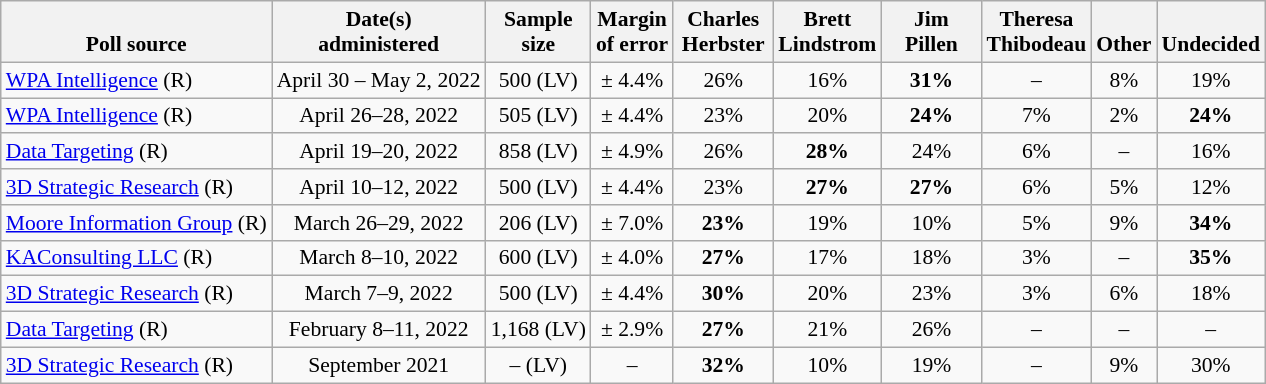<table class="wikitable" style="font-size:90%;text-align:center;">
<tr valign=bottom>
<th>Poll source</th>
<th>Date(s)<br>administered</th>
<th>Sample<br>size</th>
<th>Margin<br>of error</th>
<th style="width:60px;">Charles<br>Herbster</th>
<th style="width:60px;">Brett<br>Lindstrom</th>
<th style="width:60px;">Jim<br>Pillen</th>
<th style="width:60px;">Theresa<br>Thibodeau</th>
<th>Other</th>
<th>Undecided</th>
</tr>
<tr>
<td style="text-align:left;"><a href='#'>WPA Intelligence</a> (R)</td>
<td>April 30 – May 2, 2022</td>
<td>500 (LV)</td>
<td>± 4.4%</td>
<td>26%</td>
<td>16%</td>
<td><strong>31%</strong></td>
<td>–</td>
<td>8%</td>
<td>19%</td>
</tr>
<tr>
<td style="text-align:left;"><a href='#'>WPA Intelligence</a> (R)</td>
<td>April 26–28, 2022</td>
<td>505 (LV)</td>
<td>± 4.4%</td>
<td>23%</td>
<td>20%</td>
<td><strong>24%</strong></td>
<td>7%</td>
<td>2%</td>
<td><strong>24%</strong></td>
</tr>
<tr>
<td style="text-align:left;"><a href='#'>Data Targeting</a> (R)</td>
<td>April 19–20, 2022</td>
<td>858 (LV)</td>
<td>± 4.9%</td>
<td>26%</td>
<td><strong>28%</strong></td>
<td>24%</td>
<td>6%</td>
<td>–</td>
<td>16%</td>
</tr>
<tr>
<td style="text-align:left;"><a href='#'>3D Strategic Research</a> (R)</td>
<td>April 10–12, 2022</td>
<td>500 (LV)</td>
<td>± 4.4%</td>
<td>23%</td>
<td><strong>27%</strong></td>
<td><strong>27%</strong></td>
<td>6%</td>
<td>5%</td>
<td>12%</td>
</tr>
<tr>
<td style="text-align:left;"><a href='#'>Moore Information Group</a> (R)</td>
<td>March 26–29, 2022</td>
<td>206 (LV)</td>
<td>± 7.0%</td>
<td><strong>23%</strong></td>
<td>19%</td>
<td>10%</td>
<td>5%</td>
<td>9%</td>
<td><strong>34%</strong></td>
</tr>
<tr>
<td style="text-align:left;"><a href='#'>KAConsulting LLC</a> (R)</td>
<td>March 8–10, 2022</td>
<td>600 (LV)</td>
<td>± 4.0%</td>
<td><strong>27%</strong></td>
<td>17%</td>
<td>18%</td>
<td>3%</td>
<td>–</td>
<td><strong>35%</strong></td>
</tr>
<tr>
<td style="text-align:left;"><a href='#'>3D Strategic Research</a> (R)</td>
<td>March 7–9, 2022</td>
<td>500 (LV)</td>
<td>± 4.4%</td>
<td><strong>30%</strong></td>
<td>20%</td>
<td>23%</td>
<td>3%</td>
<td>6%</td>
<td>18%</td>
</tr>
<tr>
<td style="text-align:left;"><a href='#'>Data Targeting</a> (R)</td>
<td>February 8–11, 2022</td>
<td>1,168 (LV)</td>
<td>± 2.9%</td>
<td><strong>27%</strong></td>
<td>21%</td>
<td>26%</td>
<td>–</td>
<td>–</td>
<td>–</td>
</tr>
<tr>
<td style="text-align:left;"><a href='#'>3D Strategic Research</a> (R)</td>
<td>September 2021</td>
<td>– (LV)</td>
<td>–</td>
<td><strong>32%</strong></td>
<td>10%</td>
<td>19%</td>
<td>–</td>
<td>9%</td>
<td>30%</td>
</tr>
</table>
